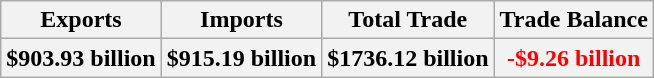<table class="wikitable">
<tr>
<th>Exports</th>
<th>Imports</th>
<th>Total Trade</th>
<th>Trade Balance</th>
</tr>
<tr>
<th>$903.93 billion</th>
<th>$915.19 billion</th>
<th>$1736.12 billion</th>
<th style="color:red;">-$9.26 billion</th>
</tr>
</table>
